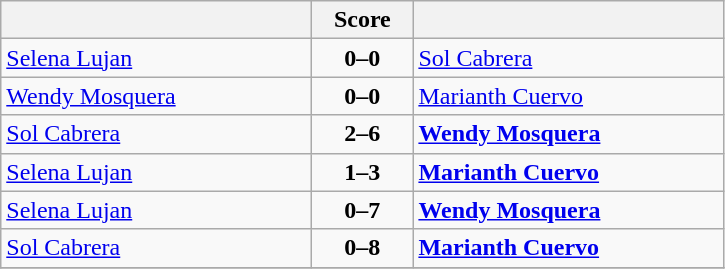<table class="wikitable" style="text-align: center; font-size:100% ">
<tr>
<th align="right" width="200"></th>
<th width="60">Score</th>
<th align="left" width="200"></th>
</tr>
<tr>
<td align=left> <a href='#'>Selena Lujan</a></td>
<td align=center><strong>0–0</strong></td>
<td align=left> <a href='#'>Sol Cabrera</a></td>
</tr>
<tr>
<td align=left> <a href='#'>Wendy Mosquera</a></td>
<td align=center><strong>0–0</strong></td>
<td align=left> <a href='#'>Marianth Cuervo</a></td>
</tr>
<tr>
<td align=left> <a href='#'>Sol Cabrera</a></td>
<td align=center><strong>2–6</strong></td>
<td align=left><strong> <a href='#'>Wendy Mosquera</a></strong></td>
</tr>
<tr>
<td align=left> <a href='#'>Selena Lujan</a></td>
<td align=center><strong>1–3</strong></td>
<td align=left><strong> <a href='#'>Marianth Cuervo</a></strong></td>
</tr>
<tr>
<td align=left> <a href='#'>Selena Lujan</a></td>
<td align=center><strong>0–7</strong></td>
<td align=left><strong> <a href='#'>Wendy Mosquera</a></strong></td>
</tr>
<tr>
<td align=left> <a href='#'>Sol Cabrera</a></td>
<td align=center><strong>0–8</strong></td>
<td align=left><strong> <a href='#'>Marianth Cuervo</a></strong></td>
</tr>
<tr>
</tr>
</table>
